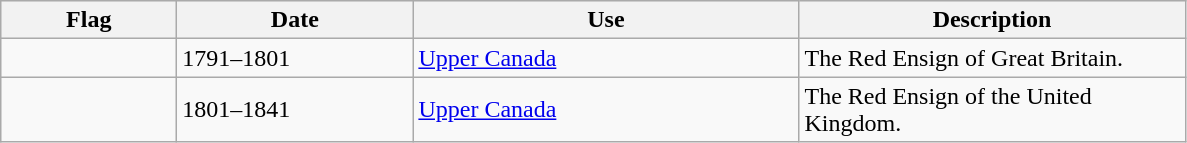<table class="wikitable">
<tr style="background:#efefef;">
<th style="width:110px;">Flag</th>
<th style="width:150px;">Date</th>
<th style="width:250px;">Use</th>
<th style="width:250px;">Description</th>
</tr>
<tr>
<td></td>
<td>1791–1801</td>
<td><a href='#'>Upper Canada</a></td>
<td>The Red Ensign of Great Britain.</td>
</tr>
<tr>
<td></td>
<td>1801–1841</td>
<td><a href='#'>Upper Canada</a></td>
<td>The Red Ensign of the United Kingdom.</td>
</tr>
</table>
